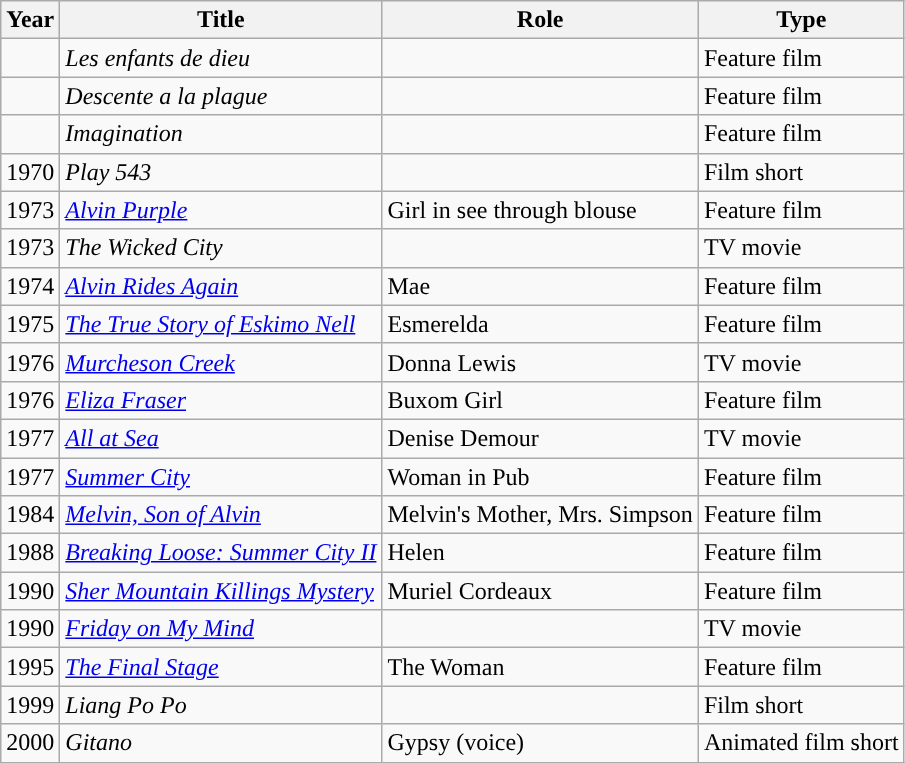<table class="wikitable">
<tr>
<th>Year</th>
<th>Title</th>
<th>Role</th>
<th>Type</th>
</tr>
<tr>
<td></td>
<td><em>Les enfants de dieu</em></td>
<td></td>
<td>Feature film</td>
</tr>
<tr>
<td></td>
<td><em>Descente a la plague</em></td>
<td></td>
<td>Feature film</td>
</tr>
<tr>
<td></td>
<td><em>Imagination</em></td>
<td></td>
<td>Feature film</td>
</tr>
<tr>
<td>1970</td>
<td><em>Play 543</em></td>
<td></td>
<td>Film short</td>
</tr>
<tr>
<td>1973</td>
<td><em><a href='#'>Alvin Purple</a></em></td>
<td>Girl in see through blouse</td>
<td>Feature film</td>
</tr>
<tr>
<td>1973</td>
<td><em>The Wicked City</em></td>
<td></td>
<td>TV movie</td>
</tr>
<tr>
<td>1974</td>
<td><em><a href='#'>Alvin Rides Again</a></em></td>
<td>Mae</td>
<td>Feature film</td>
</tr>
<tr>
<td>1975</td>
<td><em><a href='#'>The True Story of Eskimo Nell</a></em></td>
<td>Esmerelda</td>
<td>Feature film</td>
</tr>
<tr>
<td>1976</td>
<td><em><a href='#'>Murcheson Creek</a></em></td>
<td>Donna Lewis</td>
<td>TV movie</td>
</tr>
<tr>
<td>1976</td>
<td><em><a href='#'>Eliza Fraser</a></em></td>
<td>Buxom Girl</td>
<td>Feature film</td>
</tr>
<tr>
<td>1977</td>
<td><em><a href='#'>All at Sea</a></em></td>
<td>Denise Demour</td>
<td>TV movie</td>
</tr>
<tr>
<td>1977</td>
<td><em><a href='#'>Summer City</a></em></td>
<td>Woman in Pub</td>
<td>Feature film</td>
</tr>
<tr>
<td>1984</td>
<td><em><a href='#'>Melvin, Son of Alvin</a></em></td>
<td>Melvin's Mother, Mrs. Simpson</td>
<td>Feature film</td>
</tr>
<tr>
<td>1988</td>
<td><em><a href='#'>Breaking Loose: Summer City II</a></em></td>
<td>Helen</td>
<td>Feature film</td>
</tr>
<tr>
<td>1990</td>
<td><em><a href='#'>Sher Mountain Killings Mystery</a></em></td>
<td>Muriel Cordeaux</td>
<td>Feature film</td>
</tr>
<tr>
<td>1990</td>
<td><em><a href='#'>Friday on My Mind</a></em></td>
<td></td>
<td>TV movie</td>
</tr>
<tr>
<td>1995</td>
<td><em><a href='#'>The Final Stage</a></em></td>
<td>The Woman</td>
<td>Feature film</td>
</tr>
<tr>
<td>1999</td>
<td><em>Liang Po Po</em></td>
<td></td>
<td>Film short</td>
</tr>
<tr>
<td>2000</td>
<td><em>Gitano</em></td>
<td>Gypsy (voice)</td>
<td>Animated film short</td>
</tr>
</table>
